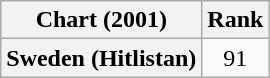<table class="wikitable plainrowheaders" style="text-align:center">
<tr>
<th scope="col">Chart (2001)</th>
<th scope="col">Rank</th>
</tr>
<tr>
<th scope="row">Sweden (Hitlistan)</th>
<td>91</td>
</tr>
</table>
